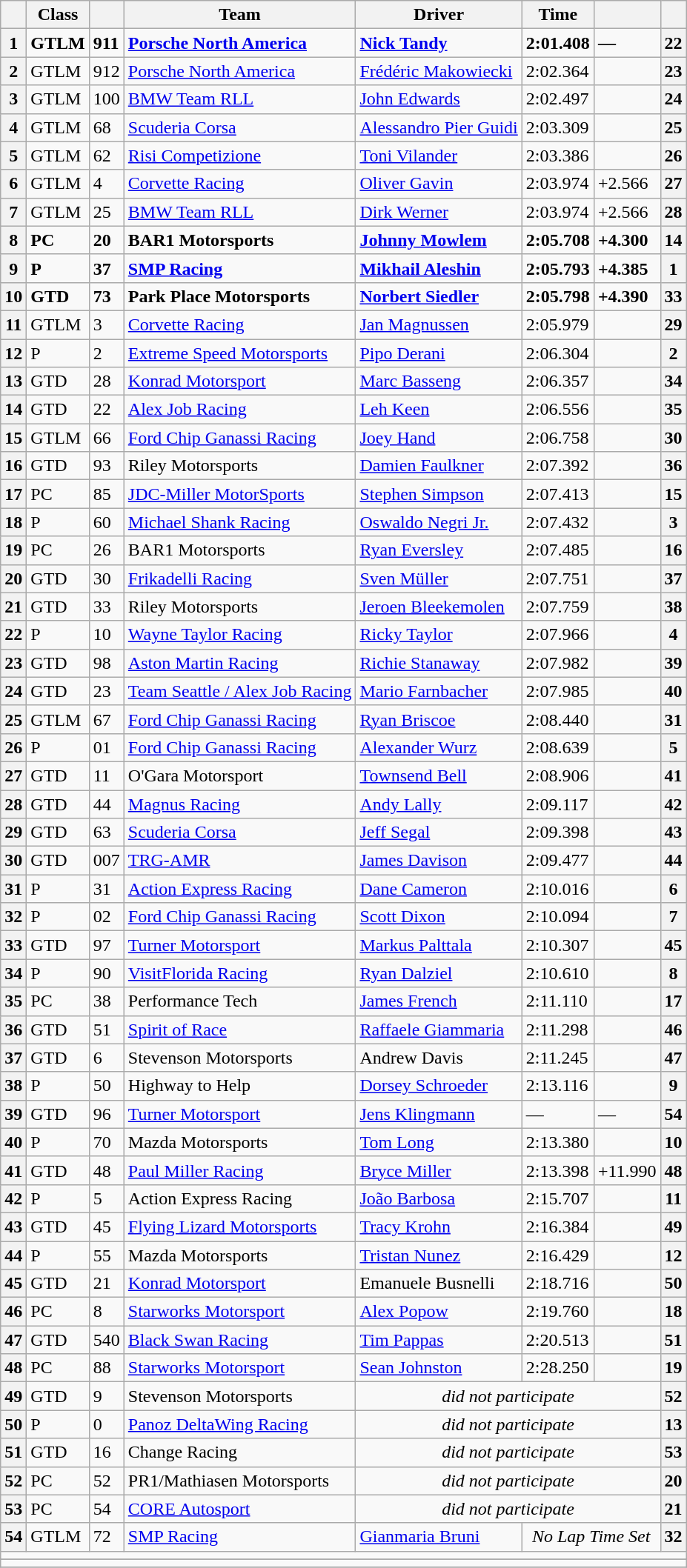<table class="wikitable" ">
<tr>
<th scope="col"></th>
<th scope="col">Class</th>
<th scope="col"></th>
<th scope="col">Team</th>
<th scope="col">Driver</th>
<th scope="col">Time</th>
<th scope="col"></th>
<th scope="col"></th>
</tr>
<tr>
<th scope="row"><strong>1</strong></th>
<td><strong>GTLM</strong></td>
<td><strong>911</strong></td>
<td><a href='#'><strong>Porsche North America</strong></a></td>
<td><strong><a href='#'>Nick Tandy</a></strong></td>
<td><strong>2:01.408</strong></td>
<td><strong>—</strong></td>
<th><strong>22</strong></th>
</tr>
<tr>
<th scope="row">2</th>
<td>GTLM</td>
<td>912</td>
<td><a href='#'>Porsche North America</a></td>
<td><a href='#'>Frédéric Makowiecki</a></td>
<td>2:02.364</td>
<td></td>
<th>23</th>
</tr>
<tr>
<th scope="row">3</th>
<td>GTLM</td>
<td>100</td>
<td><a href='#'>BMW Team RLL</a></td>
<td><a href='#'>John Edwards</a></td>
<td>2:02.497</td>
<td></td>
<th>24</th>
</tr>
<tr>
<th scope="row">4</th>
<td>GTLM</td>
<td>68</td>
<td><a href='#'>Scuderia Corsa</a></td>
<td><a href='#'>Alessandro Pier Guidi</a></td>
<td>2:03.309</td>
<td></td>
<th>25</th>
</tr>
<tr>
<th scope="row">5</th>
<td>GTLM</td>
<td>62</td>
<td><a href='#'>Risi Competizione</a></td>
<td><a href='#'>Toni Vilander</a></td>
<td>2:03.386</td>
<td></td>
<th>26</th>
</tr>
<tr>
<th scope="row">6</th>
<td>GTLM</td>
<td>4</td>
<td><a href='#'>Corvette Racing</a></td>
<td><a href='#'>Oliver Gavin</a></td>
<td>2:03.974</td>
<td>+2.566</td>
<th>27</th>
</tr>
<tr>
<th scope="row">7</th>
<td>GTLM</td>
<td>25</td>
<td><a href='#'>BMW Team RLL</a></td>
<td><a href='#'>Dirk Werner</a></td>
<td>2:03.974</td>
<td>+2.566</td>
<th>28</th>
</tr>
<tr>
<th scope="row"><strong>8</strong></th>
<td><strong>PC</strong></td>
<td><strong>20</strong></td>
<td><strong>BAR1 Motorsports</strong></td>
<td><strong><a href='#'>Johnny Mowlem</a></strong></td>
<td><strong>2:05.708</strong></td>
<td><strong>+4.300</strong></td>
<th><strong>14</strong></th>
</tr>
<tr>
<th scope="row"><strong>9</strong></th>
<td><strong>P</strong></td>
<td><strong>37</strong></td>
<td><strong><a href='#'>SMP Racing</a></strong></td>
<td><strong><a href='#'>Mikhail Aleshin</a></strong></td>
<td><strong>2:05.793</strong></td>
<td><strong>+4.385</strong></td>
<th><strong>1</strong></th>
</tr>
<tr>
<th scope="row"><strong>10</strong></th>
<td><strong>GTD</strong></td>
<td><strong>73</strong></td>
<td><strong>Park Place Motorsports</strong></td>
<td><strong><a href='#'>Norbert Siedler</a></strong></td>
<td><strong>2:05.798</strong></td>
<td><strong>+4.390</strong></td>
<th><strong>33</strong></th>
</tr>
<tr>
<th scope="row">11</th>
<td>GTLM</td>
<td>3</td>
<td><a href='#'>Corvette Racing</a></td>
<td><a href='#'>Jan Magnussen</a></td>
<td>2:05.979</td>
<td></td>
<th>29</th>
</tr>
<tr>
<th scope="row">12</th>
<td>P</td>
<td>2</td>
<td><a href='#'>Extreme Speed Motorsports</a></td>
<td><a href='#'>Pipo Derani</a></td>
<td>2:06.304</td>
<td></td>
<th>2</th>
</tr>
<tr>
<th scope="row">13</th>
<td>GTD</td>
<td>28</td>
<td><a href='#'>Konrad Motorsport</a></td>
<td><a href='#'>Marc Basseng</a></td>
<td>2:06.357</td>
<td></td>
<th>34</th>
</tr>
<tr>
<th scope="row">14</th>
<td>GTD</td>
<td>22</td>
<td><a href='#'>Alex Job Racing</a></td>
<td><a href='#'>Leh Keen</a></td>
<td>2:06.556</td>
<td></td>
<th>35</th>
</tr>
<tr>
<th scope="row">15</th>
<td>GTLM</td>
<td>66</td>
<td><a href='#'>Ford Chip Ganassi Racing</a></td>
<td><a href='#'>Joey Hand</a></td>
<td>2:06.758</td>
<td></td>
<th>30</th>
</tr>
<tr>
<th scope="row">16</th>
<td>GTD</td>
<td>93</td>
<td>Riley Motorsports</td>
<td><a href='#'>Damien Faulkner</a></td>
<td>2:07.392</td>
<td></td>
<th>36</th>
</tr>
<tr>
<th scope="row">17</th>
<td>PC</td>
<td>85</td>
<td><a href='#'>JDC-Miller MotorSports</a></td>
<td><a href='#'>Stephen Simpson</a></td>
<td>2:07.413</td>
<td></td>
<th>15</th>
</tr>
<tr>
<th scope="row">18</th>
<td>P</td>
<td>60</td>
<td><a href='#'>Michael Shank Racing</a></td>
<td><a href='#'>Oswaldo Negri Jr.</a></td>
<td>2:07.432</td>
<td></td>
<th>3</th>
</tr>
<tr>
<th scope="row">19</th>
<td>PC</td>
<td>26</td>
<td>BAR1 Motorsports</td>
<td><a href='#'>Ryan Eversley</a></td>
<td>2:07.485</td>
<td></td>
<th>16</th>
</tr>
<tr>
<th scope="row">20</th>
<td>GTD</td>
<td>30</td>
<td><a href='#'>Frikadelli Racing</a></td>
<td><a href='#'>Sven Müller</a></td>
<td>2:07.751</td>
<td></td>
<th>37</th>
</tr>
<tr>
<th scope="row">21</th>
<td>GTD</td>
<td>33</td>
<td>Riley Motorsports</td>
<td><a href='#'>Jeroen Bleekemolen</a></td>
<td>2:07.759</td>
<td></td>
<th>38</th>
</tr>
<tr>
<th scope="row">22</th>
<td>P</td>
<td>10</td>
<td><a href='#'>Wayne Taylor Racing</a></td>
<td><a href='#'>Ricky Taylor</a></td>
<td>2:07.966</td>
<td></td>
<th>4</th>
</tr>
<tr>
<th scope="row">23</th>
<td>GTD</td>
<td>98</td>
<td><a href='#'>Aston Martin Racing</a></td>
<td><a href='#'>Richie Stanaway</a></td>
<td>2:07.982</td>
<td></td>
<th>39</th>
</tr>
<tr>
<th scope="row">24</th>
<td>GTD</td>
<td>23</td>
<td><a href='#'>Team Seattle / Alex Job Racing</a></td>
<td><a href='#'>Mario Farnbacher</a></td>
<td>2:07.985</td>
<td></td>
<th>40</th>
</tr>
<tr>
<th scope="row">25</th>
<td>GTLM</td>
<td>67</td>
<td><a href='#'>Ford Chip Ganassi Racing</a></td>
<td><a href='#'>Ryan Briscoe</a></td>
<td>2:08.440</td>
<td></td>
<th>31</th>
</tr>
<tr>
<th scope="row">26</th>
<td>P</td>
<td>01</td>
<td><a href='#'>Ford Chip Ganassi Racing</a></td>
<td><a href='#'>Alexander Wurz</a></td>
<td>2:08.639</td>
<td></td>
<th>5</th>
</tr>
<tr>
<th scope="row">27</th>
<td>GTD</td>
<td>11</td>
<td>O'Gara Motorsport</td>
<td><a href='#'>Townsend Bell</a></td>
<td>2:08.906</td>
<td></td>
<th>41</th>
</tr>
<tr>
<th scope="row">28</th>
<td>GTD</td>
<td>44</td>
<td><a href='#'>Magnus Racing</a></td>
<td><a href='#'>Andy Lally</a></td>
<td>2:09.117</td>
<td></td>
<th>42</th>
</tr>
<tr>
<th scope="row">29</th>
<td>GTD</td>
<td>63</td>
<td><a href='#'>Scuderia Corsa</a></td>
<td><a href='#'>Jeff Segal</a></td>
<td>2:09.398</td>
<td></td>
<th>43</th>
</tr>
<tr>
<th scope="row">30</th>
<td>GTD</td>
<td>007</td>
<td><a href='#'>TRG-AMR</a></td>
<td><a href='#'>James Davison</a></td>
<td>2:09.477</td>
<td></td>
<th>44</th>
</tr>
<tr>
<th scope="row">31</th>
<td>P</td>
<td>31</td>
<td><a href='#'>Action Express Racing</a></td>
<td><a href='#'>Dane Cameron</a></td>
<td>2:10.016</td>
<td></td>
<th>6</th>
</tr>
<tr>
<th scope="row">32</th>
<td>P</td>
<td>02</td>
<td><a href='#'>Ford Chip Ganassi Racing</a></td>
<td><a href='#'>Scott Dixon</a></td>
<td>2:10.094</td>
<td></td>
<th>7</th>
</tr>
<tr>
<th scope="row">33</th>
<td>GTD</td>
<td>97</td>
<td><a href='#'>Turner Motorsport</a></td>
<td><a href='#'>Markus Palttala</a></td>
<td>2:10.307</td>
<td></td>
<th>45</th>
</tr>
<tr>
<th scope="row">34</th>
<td>P</td>
<td>90</td>
<td><a href='#'>VisitFlorida Racing</a></td>
<td><a href='#'>Ryan Dalziel</a></td>
<td>2:10.610</td>
<td></td>
<th>8</th>
</tr>
<tr>
<th scope="row">35</th>
<td>PC</td>
<td>38</td>
<td>Performance Tech</td>
<td><a href='#'>James French</a></td>
<td>2:11.110</td>
<td></td>
<th>17</th>
</tr>
<tr>
<th scope="row">36</th>
<td>GTD</td>
<td>51</td>
<td><a href='#'>Spirit of Race</a></td>
<td><a href='#'>Raffaele Giammaria</a></td>
<td>2:11.298</td>
<td></td>
<th>46</th>
</tr>
<tr>
<th scope="row">37</th>
<td>GTD</td>
<td>6</td>
<td>Stevenson Motorsports</td>
<td>Andrew Davis</td>
<td>2:11.245</td>
<td></td>
<th>47</th>
</tr>
<tr>
<th scope="row">38</th>
<td>P</td>
<td>50</td>
<td>Highway to Help</td>
<td><a href='#'>Dorsey Schroeder</a></td>
<td>2:13.116</td>
<td></td>
<th>9</th>
</tr>
<tr>
<th scope="row">39</th>
<td>GTD</td>
<td>96</td>
<td><a href='#'>Turner Motorsport</a></td>
<td><a href='#'>Jens Klingmann</a></td>
<td>—</td>
<td>—</td>
<th>54</th>
</tr>
<tr>
<th scope="row">40</th>
<td>P</td>
<td>70</td>
<td>Mazda Motorsports</td>
<td><a href='#'>Tom Long</a></td>
<td>2:13.380</td>
<td></td>
<th>10</th>
</tr>
<tr>
<th scope="row">41</th>
<td>GTD</td>
<td>48</td>
<td><a href='#'>Paul Miller Racing</a></td>
<td><a href='#'>Bryce Miller</a></td>
<td>2:13.398</td>
<td>+11.990</td>
<th>48</th>
</tr>
<tr>
<th scope="row">42</th>
<td>P</td>
<td>5</td>
<td>Action Express Racing</td>
<td><a href='#'>João Barbosa</a></td>
<td>2:15.707</td>
<td></td>
<th>11</th>
</tr>
<tr>
<th scope="row">43</th>
<td>GTD</td>
<td>45</td>
<td><a href='#'>Flying Lizard Motorsports</a></td>
<td><a href='#'>Tracy Krohn</a></td>
<td>2:16.384</td>
<td></td>
<th>49</th>
</tr>
<tr>
<th scope="row">44</th>
<td>P</td>
<td>55</td>
<td>Mazda Motorsports</td>
<td><a href='#'>Tristan Nunez</a></td>
<td>2:16.429</td>
<td></td>
<th>12</th>
</tr>
<tr>
<th scope="row">45</th>
<td>GTD</td>
<td>21</td>
<td><a href='#'>Konrad Motorsport</a></td>
<td>Emanuele Busnelli</td>
<td>2:18.716</td>
<td></td>
<th>50</th>
</tr>
<tr>
<th scope="row">46</th>
<td>PC</td>
<td>8</td>
<td><a href='#'>Starworks Motorsport</a></td>
<td><a href='#'>Alex Popow</a></td>
<td>2:19.760</td>
<td></td>
<th>18</th>
</tr>
<tr>
<th scope="row">47</th>
<td>GTD</td>
<td>540</td>
<td><a href='#'>Black Swan Racing</a></td>
<td><a href='#'>Tim Pappas</a></td>
<td>2:20.513</td>
<td></td>
<th>51</th>
</tr>
<tr>
<th scope="row">48</th>
<td>PC</td>
<td>88</td>
<td><a href='#'>Starworks Motorsport</a></td>
<td><a href='#'>Sean Johnston</a></td>
<td>2:28.250</td>
<td></td>
<th>19</th>
</tr>
<tr>
<th scope="row">49</th>
<td>GTD</td>
<td>9</td>
<td>Stevenson Motorsports</td>
<td colspan=3 align=center><em>did not participate</em></td>
<th>52</th>
</tr>
<tr>
<th scope="row">50</th>
<td>P</td>
<td>0</td>
<td><a href='#'>Panoz DeltaWing Racing</a></td>
<td colspan=3 align=center><em>did not participate</em></td>
<th>13</th>
</tr>
<tr>
<th scope="row">51</th>
<td>GTD</td>
<td>16</td>
<td>Change Racing</td>
<td colspan=3 align=center><em>did not participate</em></td>
<th>53</th>
</tr>
<tr>
<th scope="row">52</th>
<td>PC</td>
<td>52</td>
<td>PR1/Mathiasen Motorsports</td>
<td colspan=3 align=center><em>did not participate</em></td>
<th>20</th>
</tr>
<tr>
<th scope="row">53</th>
<td>PC</td>
<td>54</td>
<td><a href='#'>CORE Autosport</a></td>
<td colspan=3 align=center><em>did not participate</em></td>
<th>21</th>
</tr>
<tr>
<th scope="row">54</th>
<td>GTLM</td>
<td>72</td>
<td><a href='#'>SMP Racing</a></td>
<td><a href='#'>Gianmaria Bruni</a></td>
<td colspan=2 align=center><em>No Lap Time Set</em></td>
<th>32</th>
</tr>
<tr class="sortbottom">
<td colspan="19"></td>
</tr>
<tr>
</tr>
<tr class="sortbottom">
<td colspan="10"></td>
</tr>
<tr>
</tr>
</table>
